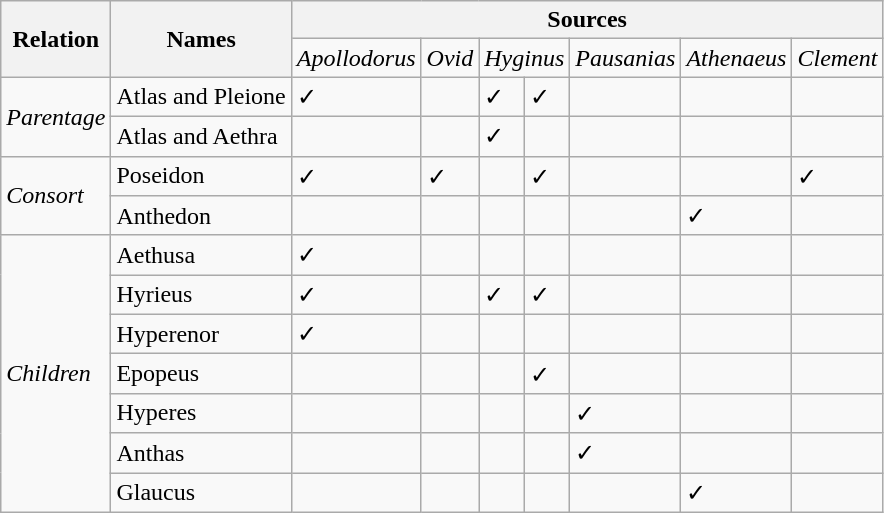<table class="wikitable">
<tr>
<th rowspan="2">Relation</th>
<th rowspan="2">Names</th>
<th colspan="7">Sources</th>
</tr>
<tr>
<td><em>Apollodorus</em></td>
<td><em>Ovid</em></td>
<td colspan="2"><em>Hyginus</em></td>
<td><em>Pausanias</em></td>
<td><em>Athenaeus</em></td>
<td><em>Clement</em></td>
</tr>
<tr>
<td rowspan="2"><em>Parentage</em></td>
<td>Atlas and Pleione</td>
<td>✓</td>
<td></td>
<td>✓</td>
<td>✓</td>
<td></td>
<td></td>
<td></td>
</tr>
<tr>
<td>Atlas and Aethra</td>
<td></td>
<td></td>
<td>✓</td>
<td></td>
<td></td>
<td></td>
<td></td>
</tr>
<tr>
<td rowspan="2"><em>Consort</em></td>
<td>Poseidon</td>
<td>✓</td>
<td>✓</td>
<td></td>
<td>✓</td>
<td></td>
<td></td>
<td>✓</td>
</tr>
<tr>
<td>Anthedon</td>
<td></td>
<td></td>
<td></td>
<td></td>
<td></td>
<td>✓</td>
<td></td>
</tr>
<tr>
<td rowspan="7"><em>Children</em></td>
<td>Aethusa</td>
<td>✓</td>
<td></td>
<td></td>
<td></td>
<td></td>
<td></td>
<td></td>
</tr>
<tr>
<td>Hyrieus</td>
<td>✓</td>
<td></td>
<td>✓</td>
<td>✓</td>
<td></td>
<td></td>
<td></td>
</tr>
<tr>
<td>Hyperenor</td>
<td>✓</td>
<td></td>
<td></td>
<td></td>
<td></td>
<td></td>
<td></td>
</tr>
<tr>
<td>Epopeus</td>
<td></td>
<td></td>
<td></td>
<td>✓</td>
<td></td>
<td></td>
<td></td>
</tr>
<tr>
<td>Hyperes</td>
<td></td>
<td></td>
<td></td>
<td></td>
<td>✓</td>
<td></td>
<td></td>
</tr>
<tr>
<td>Anthas</td>
<td></td>
<td></td>
<td></td>
<td></td>
<td>✓</td>
<td></td>
<td></td>
</tr>
<tr>
<td>Glaucus</td>
<td></td>
<td></td>
<td></td>
<td></td>
<td></td>
<td>✓</td>
<td></td>
</tr>
</table>
